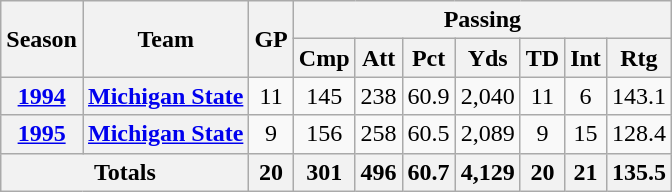<table class="wikitable" style="text-align:center;">
<tr>
<th rowspan="2">Season</th>
<th rowspan="2">Team</th>
<th rowspan="2">GP</th>
<th colspan="7">Passing</th>
</tr>
<tr>
<th>Cmp</th>
<th>Att</th>
<th>Pct</th>
<th>Yds</th>
<th>TD</th>
<th>Int</th>
<th>Rtg</th>
</tr>
<tr>
<th><a href='#'>1994</a></th>
<th><a href='#'>Michigan State</a></th>
<td>11</td>
<td>145</td>
<td>238</td>
<td>60.9</td>
<td>2,040</td>
<td>11</td>
<td>6</td>
<td>143.1</td>
</tr>
<tr>
<th><a href='#'>1995</a></th>
<th><a href='#'>Michigan State</a></th>
<td>9</td>
<td>156</td>
<td>258</td>
<td>60.5</td>
<td>2,089</td>
<td>9</td>
<td>15</td>
<td>128.4</td>
</tr>
<tr>
<th colspan="2">Totals</th>
<th>20</th>
<th>301</th>
<th>496</th>
<th>60.7</th>
<th>4,129</th>
<th>20</th>
<th>21</th>
<th>135.5</th>
</tr>
</table>
